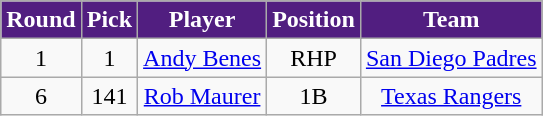<table class="wikitable" style="text-align:center;">
<tr>
<th style="background-color:#511e80; color:#FFFFFF;">Round</th>
<th style="background-color:#511e80; color:#FFFFFF;">Pick</th>
<th style="background-color:#511e80; color:#FFFFFF;">Player</th>
<th style="background-color:#511e80; color:#FFFFFF;">Position</th>
<th style="background-color:#511e80; color:#FFFFFF;">Team</th>
</tr>
<tr>
<td>1</td>
<td>1</td>
<td><a href='#'>Andy Benes</a></td>
<td>RHP</td>
<td><a href='#'>San Diego Padres</a></td>
</tr>
<tr>
<td>6</td>
<td>141</td>
<td><a href='#'>Rob Maurer</a></td>
<td>1B</td>
<td><a href='#'>Texas Rangers</a></td>
</tr>
</table>
